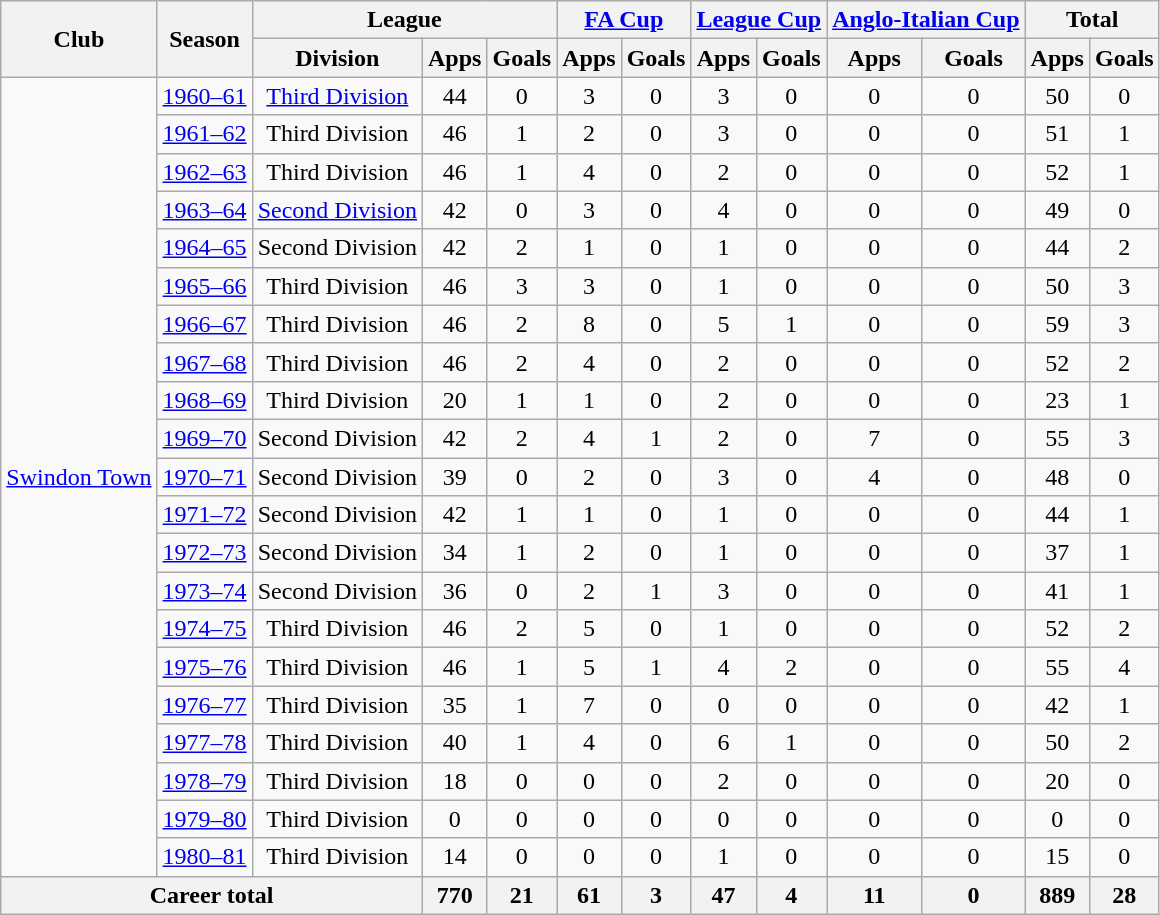<table class="wikitable" style="text-align:center">
<tr>
<th rowspan="2">Club</th>
<th rowspan="2">Season</th>
<th colspan="3">League</th>
<th colspan="2"><a href='#'>FA Cup</a></th>
<th colspan="2"><a href='#'>League Cup</a></th>
<th colspan="2"><a href='#'>Anglo-Italian Cup</a></th>
<th colspan="2">Total</th>
</tr>
<tr>
<th>Division</th>
<th>Apps</th>
<th>Goals</th>
<th>Apps</th>
<th>Goals</th>
<th>Apps</th>
<th>Goals</th>
<th>Apps</th>
<th>Goals</th>
<th>Apps</th>
<th>Goals</th>
</tr>
<tr>
<td rowspan="21"><a href='#'>Swindon Town</a></td>
<td><a href='#'>1960–61</a></td>
<td><a href='#'>Third Division</a></td>
<td>44</td>
<td>0</td>
<td>3</td>
<td>0</td>
<td>3</td>
<td>0</td>
<td>0</td>
<td>0</td>
<td>50</td>
<td>0</td>
</tr>
<tr>
<td><a href='#'>1961–62</a></td>
<td>Third Division</td>
<td>46</td>
<td>1</td>
<td>2</td>
<td>0</td>
<td>3</td>
<td>0</td>
<td>0</td>
<td>0</td>
<td>51</td>
<td>1</td>
</tr>
<tr>
<td><a href='#'>1962–63</a></td>
<td>Third Division</td>
<td>46</td>
<td>1</td>
<td>4</td>
<td>0</td>
<td>2</td>
<td>0</td>
<td>0</td>
<td>0</td>
<td>52</td>
<td>1</td>
</tr>
<tr>
<td><a href='#'>1963–64</a></td>
<td><a href='#'>Second Division</a></td>
<td>42</td>
<td>0</td>
<td>3</td>
<td>0</td>
<td>4</td>
<td>0</td>
<td>0</td>
<td>0</td>
<td>49</td>
<td>0</td>
</tr>
<tr>
<td><a href='#'>1964–65</a></td>
<td>Second Division</td>
<td>42</td>
<td>2</td>
<td>1</td>
<td>0</td>
<td>1</td>
<td>0</td>
<td>0</td>
<td>0</td>
<td>44</td>
<td>2</td>
</tr>
<tr>
<td><a href='#'>1965–66</a></td>
<td>Third Division</td>
<td>46</td>
<td>3</td>
<td>3</td>
<td>0</td>
<td>1</td>
<td>0</td>
<td>0</td>
<td>0</td>
<td>50</td>
<td>3</td>
</tr>
<tr>
<td><a href='#'>1966–67</a></td>
<td>Third Division</td>
<td>46</td>
<td>2</td>
<td>8</td>
<td>0</td>
<td>5</td>
<td>1</td>
<td>0</td>
<td>0</td>
<td>59</td>
<td>3</td>
</tr>
<tr>
<td><a href='#'>1967–68</a></td>
<td>Third Division</td>
<td>46</td>
<td>2</td>
<td>4</td>
<td>0</td>
<td>2</td>
<td>0</td>
<td>0</td>
<td>0</td>
<td>52</td>
<td>2</td>
</tr>
<tr>
<td><a href='#'>1968–69</a></td>
<td>Third Division</td>
<td>20</td>
<td>1</td>
<td>1</td>
<td>0</td>
<td>2</td>
<td>0</td>
<td>0</td>
<td>0</td>
<td>23</td>
<td>1</td>
</tr>
<tr>
<td><a href='#'>1969–70</a></td>
<td>Second Division</td>
<td>42</td>
<td>2</td>
<td>4</td>
<td>1</td>
<td>2</td>
<td>0</td>
<td>7</td>
<td>0</td>
<td>55</td>
<td>3</td>
</tr>
<tr>
<td><a href='#'>1970–71</a></td>
<td>Second Division</td>
<td>39</td>
<td>0</td>
<td>2</td>
<td>0</td>
<td>3</td>
<td>0</td>
<td>4</td>
<td>0</td>
<td>48</td>
<td>0</td>
</tr>
<tr>
<td><a href='#'>1971–72</a></td>
<td>Second Division</td>
<td>42</td>
<td>1</td>
<td>1</td>
<td>0</td>
<td>1</td>
<td>0</td>
<td>0</td>
<td>0</td>
<td>44</td>
<td>1</td>
</tr>
<tr>
<td><a href='#'>1972–73</a></td>
<td>Second Division</td>
<td>34</td>
<td>1</td>
<td>2</td>
<td>0</td>
<td>1</td>
<td>0</td>
<td>0</td>
<td>0</td>
<td>37</td>
<td>1</td>
</tr>
<tr>
<td><a href='#'>1973–74</a></td>
<td>Second Division</td>
<td>36</td>
<td>0</td>
<td>2</td>
<td>1</td>
<td>3</td>
<td>0</td>
<td>0</td>
<td>0</td>
<td>41</td>
<td>1</td>
</tr>
<tr>
<td><a href='#'>1974–75</a></td>
<td>Third Division</td>
<td>46</td>
<td>2</td>
<td>5</td>
<td>0</td>
<td>1</td>
<td>0</td>
<td>0</td>
<td>0</td>
<td>52</td>
<td>2</td>
</tr>
<tr>
<td><a href='#'>1975–76</a></td>
<td>Third Division</td>
<td>46</td>
<td>1</td>
<td>5</td>
<td>1</td>
<td>4</td>
<td>2</td>
<td>0</td>
<td>0</td>
<td>55</td>
<td>4</td>
</tr>
<tr>
<td><a href='#'>1976–77</a></td>
<td>Third Division</td>
<td>35</td>
<td>1</td>
<td>7</td>
<td>0</td>
<td>0</td>
<td>0</td>
<td>0</td>
<td>0</td>
<td>42</td>
<td>1</td>
</tr>
<tr>
<td><a href='#'>1977–78</a></td>
<td>Third Division</td>
<td>40</td>
<td>1</td>
<td>4</td>
<td>0</td>
<td>6</td>
<td>1</td>
<td>0</td>
<td>0</td>
<td>50</td>
<td>2</td>
</tr>
<tr>
<td><a href='#'>1978–79</a></td>
<td>Third Division</td>
<td>18</td>
<td>0</td>
<td>0</td>
<td>0</td>
<td>2</td>
<td>0</td>
<td>0</td>
<td>0</td>
<td>20</td>
<td>0</td>
</tr>
<tr>
<td><a href='#'>1979–80</a></td>
<td>Third Division</td>
<td>0</td>
<td>0</td>
<td>0</td>
<td>0</td>
<td>0</td>
<td>0</td>
<td>0</td>
<td>0</td>
<td>0</td>
<td>0</td>
</tr>
<tr>
<td><a href='#'>1980–81</a></td>
<td>Third Division</td>
<td>14</td>
<td>0</td>
<td>0</td>
<td>0</td>
<td>1</td>
<td>0</td>
<td>0</td>
<td>0</td>
<td>15</td>
<td>0</td>
</tr>
<tr>
<th colspan="3">Career total</th>
<th>770</th>
<th>21</th>
<th>61</th>
<th>3</th>
<th>47</th>
<th>4</th>
<th>11</th>
<th>0</th>
<th>889</th>
<th>28</th>
</tr>
</table>
